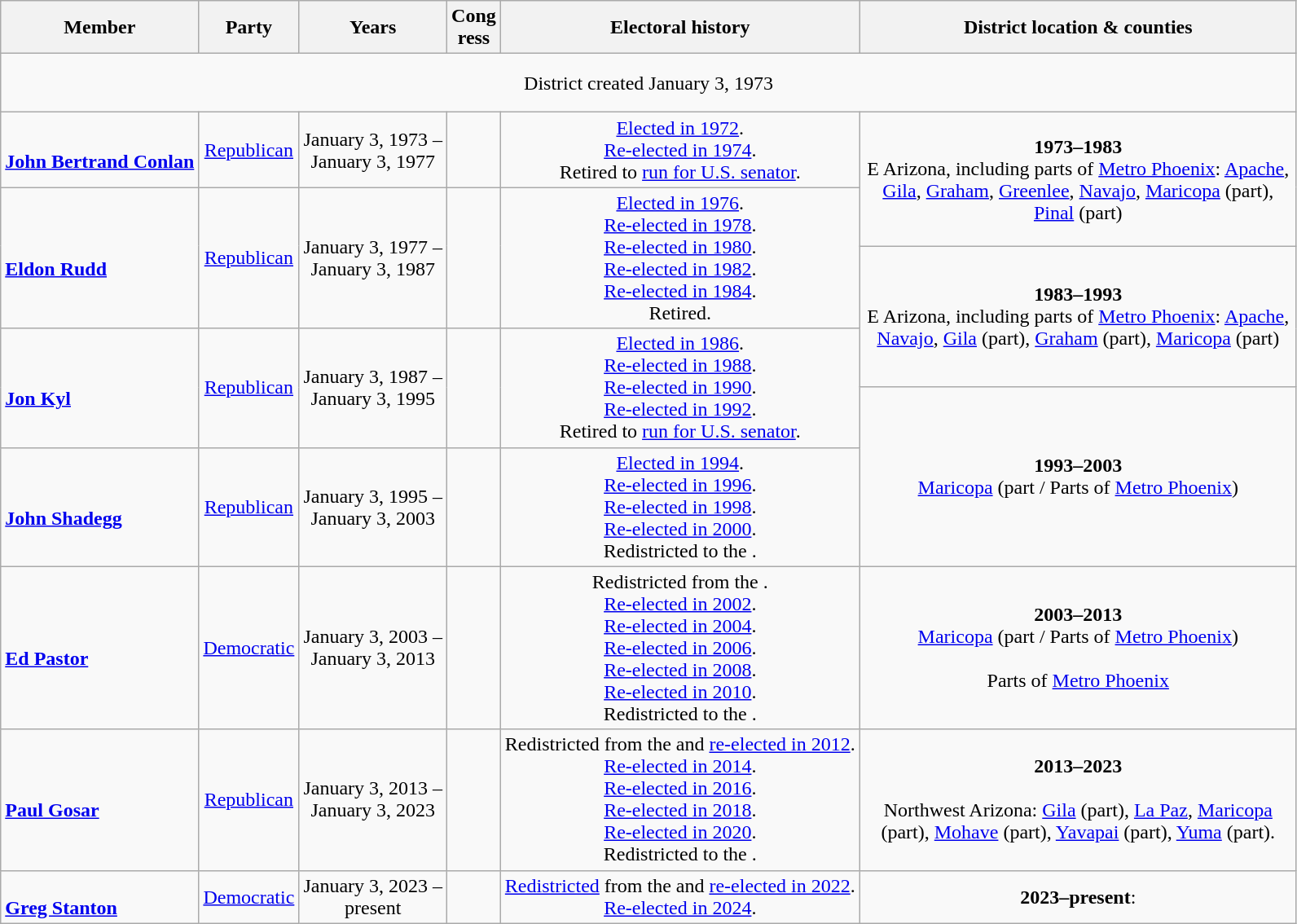<table class=wikitable style="text-align:center">
<tr>
<th>Member</th>
<th>Party</th>
<th>Years</th>
<th>Cong<br>ress</th>
<th>Electoral history</th>
<th width=350>District location & counties</th>
</tr>
<tr style="height:3em">
<td colspan=6>District created January 3, 1973</td>
</tr>
<tr style="height:3em">
<td align=left><br><strong><a href='#'>John Bertrand Conlan</a></strong><br></td>
<td><a href='#'>Republican</a></td>
<td nowrap>January 3, 1973 –<br>January 3, 1977</td>
<td></td>
<td><a href='#'>Elected in 1972</a>.<br><a href='#'>Re-elected in 1974</a>.<br>Retired to <a href='#'>run for U.S. senator</a>.</td>
<td rowspan=2><strong>1973–1983</strong><br>E Arizona, including parts of <a href='#'>Metro Phoenix</a>: <a href='#'>Apache</a>, <a href='#'>Gila</a>, <a href='#'>Graham</a>, <a href='#'>Greenlee</a>, <a href='#'>Navajo</a>, <a href='#'>Maricopa</a> (part), <a href='#'>Pinal</a> (part)</td>
</tr>
<tr style="height:3em">
<td align=left rowspan=2><br><strong><a href='#'>Eldon Rudd</a></strong><br></td>
<td rowspan=2 ><a href='#'>Republican</a></td>
<td nowrap rowspan=2>January 3, 1977 –<br>January 3, 1987</td>
<td rowspan=2></td>
<td rowspan=2><a href='#'>Elected in 1976</a>.<br><a href='#'>Re-elected in 1978</a>.<br><a href='#'>Re-elected in 1980</a>.<br><a href='#'>Re-elected in 1982</a>.<br><a href='#'>Re-elected in 1984</a>.<br>Retired.</td>
</tr>
<tr style="height:3em">
<td rowspan=2><strong>1983–1993</strong><br>E Arizona, including parts of <a href='#'>Metro Phoenix</a>: <a href='#'>Apache</a>, <a href='#'>Navajo</a>, <a href='#'>Gila</a> (part), <a href='#'>Graham</a> (part), <a href='#'>Maricopa</a> (part)</td>
</tr>
<tr style="height:3em">
<td align=left rowspan=2><br><strong><a href='#'>Jon Kyl</a></strong><br></td>
<td rowspan=2 ><a href='#'>Republican</a></td>
<td nowrap rowspan=2>January 3, 1987 –<br>January 3, 1995</td>
<td rowspan=2></td>
<td rowspan=2><a href='#'>Elected in 1986</a>.<br><a href='#'>Re-elected in 1988</a>.<br><a href='#'>Re-elected in 1990</a>.<br><a href='#'>Re-elected in 1992</a>.<br>Retired to <a href='#'>run for U.S. senator</a>.</td>
</tr>
<tr style="height:3em">
<td rowspan=2><strong>1993–2003</strong><br><a href='#'>Maricopa</a> (part / Parts of <a href='#'>Metro Phoenix</a>)</td>
</tr>
<tr style="height:3em">
<td align=left><br><strong><a href='#'>John Shadegg</a></strong><br></td>
<td><a href='#'>Republican</a></td>
<td nowrap>January 3, 1995 –<br>January 3, 2003</td>
<td></td>
<td><a href='#'>Elected in 1994</a>.<br><a href='#'>Re-elected in 1996</a>.<br><a href='#'>Re-elected in 1998</a>.<br><a href='#'>Re-elected in 2000</a>.<br>Redistricted to the .</td>
</tr>
<tr style="height:3em">
<td align=left><br><strong><a href='#'>Ed Pastor</a></strong><br></td>
<td><a href='#'>Democratic</a></td>
<td nowrap>January 3, 2003 –<br>January 3, 2013</td>
<td></td>
<td>Redistricted from the .<br><a href='#'>Re-elected in 2002</a>.<br><a href='#'>Re-elected in 2004</a>.<br><a href='#'>Re-elected in 2006</a>.<br><a href='#'>Re-elected in 2008</a>.<br><a href='#'>Re-elected in 2010</a>.<br>Redistricted to the .</td>
<td><strong>2003–2013</strong><br><a href='#'>Maricopa</a> (part / Parts of <a href='#'>Metro Phoenix</a>)<br><br>Parts of <a href='#'>Metro Phoenix</a></td>
</tr>
<tr style="height:3em">
<td align=left><br><strong><a href='#'>Paul Gosar</a></strong><br></td>
<td><a href='#'>Republican</a></td>
<td nowrap>January 3, 2013 –<br>January 3, 2023</td>
<td></td>
<td>Redistricted from the  and <a href='#'>re-elected in 2012</a>.<br><a href='#'>Re-elected in 2014</a>.<br><a href='#'>Re-elected in 2016</a>.<br><a href='#'>Re-elected in 2018</a>.<br><a href='#'>Re-elected in 2020</a>.<br>Redistricted to the .</td>
<td><strong>2013–2023</strong><br><br>Northwest Arizona: <a href='#'>Gila</a> (part), <a href='#'>La Paz</a>, <a href='#'>Maricopa</a> (part), <a href='#'>Mohave</a> (part), <a href='#'>Yavapai</a> (part), <a href='#'>Yuma</a> (part).</td>
</tr>
<tr>
<td align=left><br><strong><a href='#'>Greg Stanton</a></strong><br></td>
<td><a href='#'>Democratic</a></td>
<td nowrap>January 3, 2023 –<br>present</td>
<td></td>
<td><a href='#'>Redistricted</a> from the  and <a href='#'>re-elected in 2022</a>.<br><a href='#'>Re-elected in 2024</a>.</td>
<td><strong>2023–present</strong>:<br></td>
</tr>
</table>
